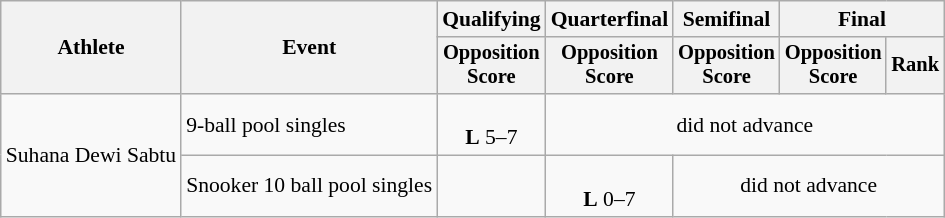<table class="wikitable" style="font-size:90%">
<tr>
<th rowspan="2">Athlete</th>
<th rowspan="2">Event</th>
<th>Qualifying</th>
<th>Quarterfinal</th>
<th>Semifinal</th>
<th colspan="2">Final</th>
</tr>
<tr style="font-size:95%" align="center" ,>
<th>Opposition<br>Score</th>
<th>Opposition<br>Score</th>
<th>Opposition<br>Score</th>
<th>Opposition<br>Score</th>
<th>Rank</th>
</tr>
<tr align="center">
<td align="left" rowspan=2>Suhana Dewi Sabtu</td>
<td align="left">9-ball pool singles</td>
<td><br><strong>L</strong> 5–7</td>
<td colspan=4>did not advance</td>
</tr>
<tr align="center">
<td align="left">Snooker 10 ball pool singles</td>
<td></td>
<td><br><strong>L</strong> 0–7</td>
<td colspan=3>did not advance</td>
</tr>
</table>
